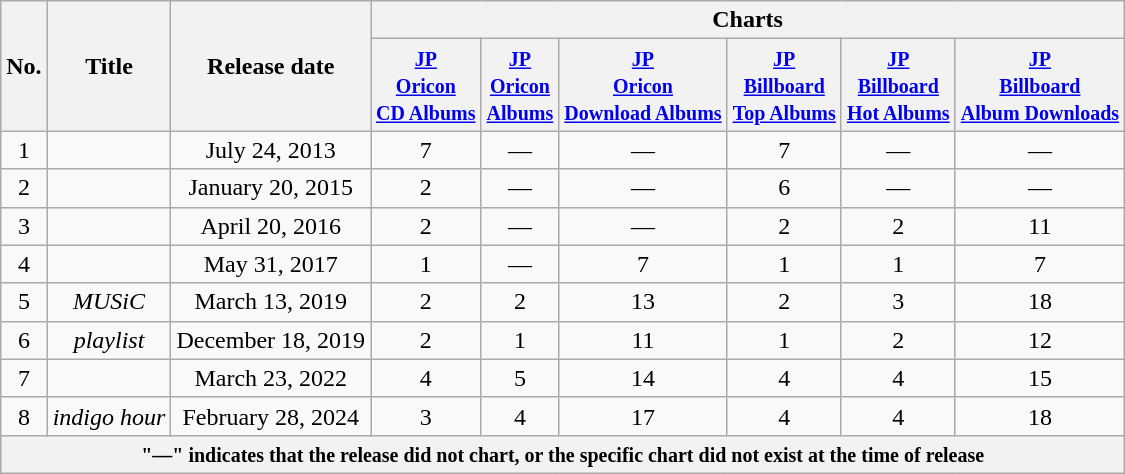<table class="wikitable" style="text-align:center; font-size:;">
<tr>
<th rowspan="2">No.</th>
<th rowspan="2">Title</th>
<th rowspan="2">Release date</th>
<th colspan="6">Charts</th>
</tr>
<tr>
<th><small><a href='#'>JP<br>Oricon<br>CD Albums</a><br></small></th>
<th><small><a href='#'>JP<br>Oricon<br>Albums</a></small></th>
<th><small><a href='#'>JP<br>Oricon<br>Download Albums</a></small></th>
<th><small><a href='#'>JP <br>Billboard<br>Top Albums</a><br></small></th>
<th><small><a href='#'>JP <br>Billboard<br>Hot Albums</a><br></small></th>
<th><small><a href='#'>JP <br>Billboard<br>Album Downloads</a><br></small></th>
</tr>
<tr>
<td>1</td>
<td></td>
<td>July 24, 2013</td>
<td>7</td>
<td>—</td>
<td>—</td>
<td>7</td>
<td>—</td>
<td>—</td>
</tr>
<tr>
<td>2</td>
<td></td>
<td>January 20, 2015</td>
<td>2</td>
<td>—</td>
<td>—</td>
<td>6</td>
<td>—</td>
<td>—</td>
</tr>
<tr>
<td>3</td>
<td></td>
<td>April 20, 2016</td>
<td>2</td>
<td>—</td>
<td>—</td>
<td>2</td>
<td>2</td>
<td>11</td>
</tr>
<tr>
<td>4</td>
<td></td>
<td>May 31, 2017</td>
<td>1</td>
<td>—</td>
<td>7</td>
<td>1</td>
<td>1</td>
<td>7</td>
</tr>
<tr>
<td>5</td>
<td><em>MUSiC</em></td>
<td>March 13, 2019</td>
<td>2</td>
<td>2</td>
<td>13</td>
<td>2</td>
<td>3</td>
<td>18</td>
</tr>
<tr>
<td>6</td>
<td><em>playlist</em></td>
<td>December 18, 2019</td>
<td>2</td>
<td>1</td>
<td>11</td>
<td>1</td>
<td>2</td>
<td>12</td>
</tr>
<tr>
<td>7</td>
<td></td>
<td>March 23, 2022</td>
<td>4</td>
<td>5</td>
<td>14</td>
<td>4</td>
<td>4</td>
<td>15</td>
</tr>
<tr>
<td>8</td>
<td><em>indigo hour</em></td>
<td>February 28, 2024</td>
<td>3</td>
<td>4</td>
<td>17</td>
<td>4</td>
<td>4</td>
<td>18</td>
</tr>
<tr>
<th colspan="9"><small>"—" indicates that the release did not chart, or the specific chart did not exist at the time of release</small></th>
</tr>
</table>
